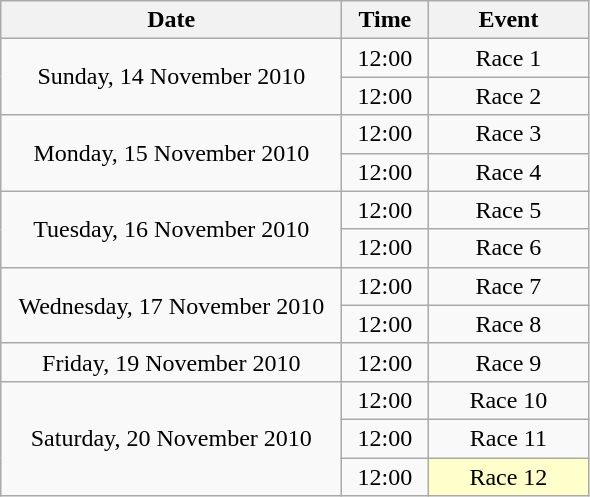<table class = "wikitable" style="text-align:center;">
<tr>
<th width=220>Date</th>
<th width=50>Time</th>
<th width=100>Event</th>
</tr>
<tr>
<td rowspan=2>Sunday, 14 November 2010</td>
<td>12:00</td>
<td>Race 1</td>
</tr>
<tr>
<td>12:00</td>
<td>Race 2</td>
</tr>
<tr>
<td rowspan=2>Monday, 15 November 2010</td>
<td>12:00</td>
<td>Race 3</td>
</tr>
<tr>
<td>12:00</td>
<td>Race 4</td>
</tr>
<tr>
<td rowspan=2>Tuesday, 16 November 2010</td>
<td>12:00</td>
<td>Race 5</td>
</tr>
<tr>
<td>12:00</td>
<td>Race 6</td>
</tr>
<tr>
<td rowspan=2>Wednesday, 17 November 2010</td>
<td>12:00</td>
<td>Race 7</td>
</tr>
<tr>
<td>12:00</td>
<td>Race 8</td>
</tr>
<tr>
<td>Friday, 19 November 2010</td>
<td>12:00</td>
<td>Race 9</td>
</tr>
<tr>
<td rowspan=3>Saturday, 20 November 2010</td>
<td>12:00</td>
<td>Race 10</td>
</tr>
<tr>
<td>12:00</td>
<td>Race 11</td>
</tr>
<tr>
<td>12:00</td>
<td bgcolor=ffffcc>Race 12</td>
</tr>
</table>
